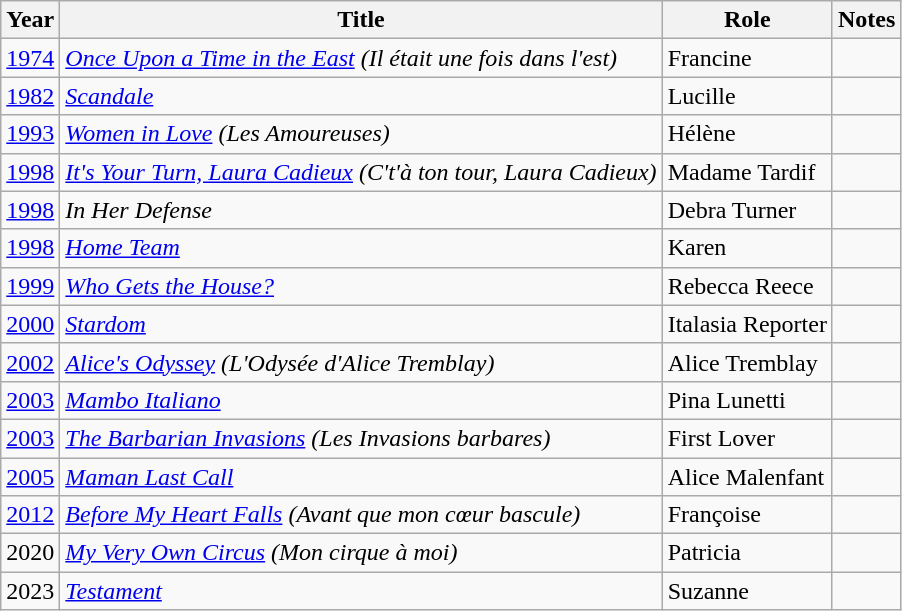<table class="wikitable sortable">
<tr>
<th>Year</th>
<th>Title</th>
<th>Role</th>
<th class="unsortable">Notes</th>
</tr>
<tr>
<td><a href='#'>1974</a></td>
<td><em><a href='#'>Once Upon a Time in the East</a> (Il était une fois dans l'est)</em></td>
<td>Francine</td>
<td></td>
</tr>
<tr>
<td><a href='#'>1982</a></td>
<td><em><a href='#'>Scandale</a></em></td>
<td>Lucille</td>
<td></td>
</tr>
<tr>
<td><a href='#'>1993</a></td>
<td><em><a href='#'>Women in Love</a> (Les Amoureuses)</em></td>
<td>Hélène</td>
<td></td>
</tr>
<tr>
<td><a href='#'>1998</a></td>
<td><em><a href='#'>It's Your Turn, Laura Cadieux</a> (C't'à ton tour, Laura Cadieux)</em></td>
<td>Madame Tardif</td>
<td></td>
</tr>
<tr>
<td><a href='#'>1998</a></td>
<td><em>In Her Defense</em></td>
<td>Debra Turner</td>
<td></td>
</tr>
<tr>
<td><a href='#'>1998</a></td>
<td><em><a href='#'>Home Team</a></em></td>
<td>Karen</td>
<td></td>
</tr>
<tr>
<td><a href='#'>1999</a></td>
<td><em><a href='#'>Who Gets the House?</a></em></td>
<td>Rebecca Reece</td>
<td></td>
</tr>
<tr>
<td><a href='#'>2000</a></td>
<td><em><a href='#'>Stardom</a></em></td>
<td>Italasia Reporter</td>
<td></td>
</tr>
<tr>
<td><a href='#'>2002</a></td>
<td><em><a href='#'>Alice's Odyssey</a> (L'Odysée d'Alice Tremblay)</em></td>
<td>Alice Tremblay</td>
<td></td>
</tr>
<tr>
<td><a href='#'>2003</a></td>
<td><em><a href='#'>Mambo Italiano</a></em></td>
<td>Pina Lunetti</td>
<td></td>
</tr>
<tr>
<td><a href='#'>2003</a></td>
<td><em><a href='#'>The Barbarian Invasions</a> (Les Invasions barbares)</em></td>
<td>First Lover</td>
<td></td>
</tr>
<tr>
<td><a href='#'>2005</a></td>
<td><em><a href='#'>Maman Last Call</a></em></td>
<td>Alice Malenfant</td>
<td></td>
</tr>
<tr>
<td><a href='#'>2012</a></td>
<td><em><a href='#'>Before My Heart Falls</a> (Avant que mon cœur bascule)</em></td>
<td>Françoise</td>
<td></td>
</tr>
<tr>
<td>2020</td>
<td><em><a href='#'>My Very Own Circus</a> (Mon cirque à moi)</em></td>
<td>Patricia</td>
<td></td>
</tr>
<tr>
<td>2023</td>
<td><em><a href='#'>Testament</a></em></td>
<td>Suzanne</td>
<td></td>
</tr>
</table>
